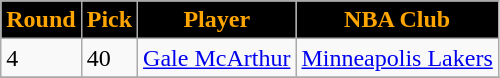<table class="wikitable" width="text-align:center;">
<tr>
<th style="background:black;color:orange;">Round</th>
<th style="background:black;color:orange;">Pick</th>
<th style="background:black;color:orange;">Player</th>
<th style="background:black;color:orange;">NBA Club</th>
</tr>
<tr>
<td>4</td>
<td>40</td>
<td><a href='#'>Gale McArthur</a></td>
<td><a href='#'>Minneapolis Lakers</a></td>
</tr>
<tr>
</tr>
</table>
